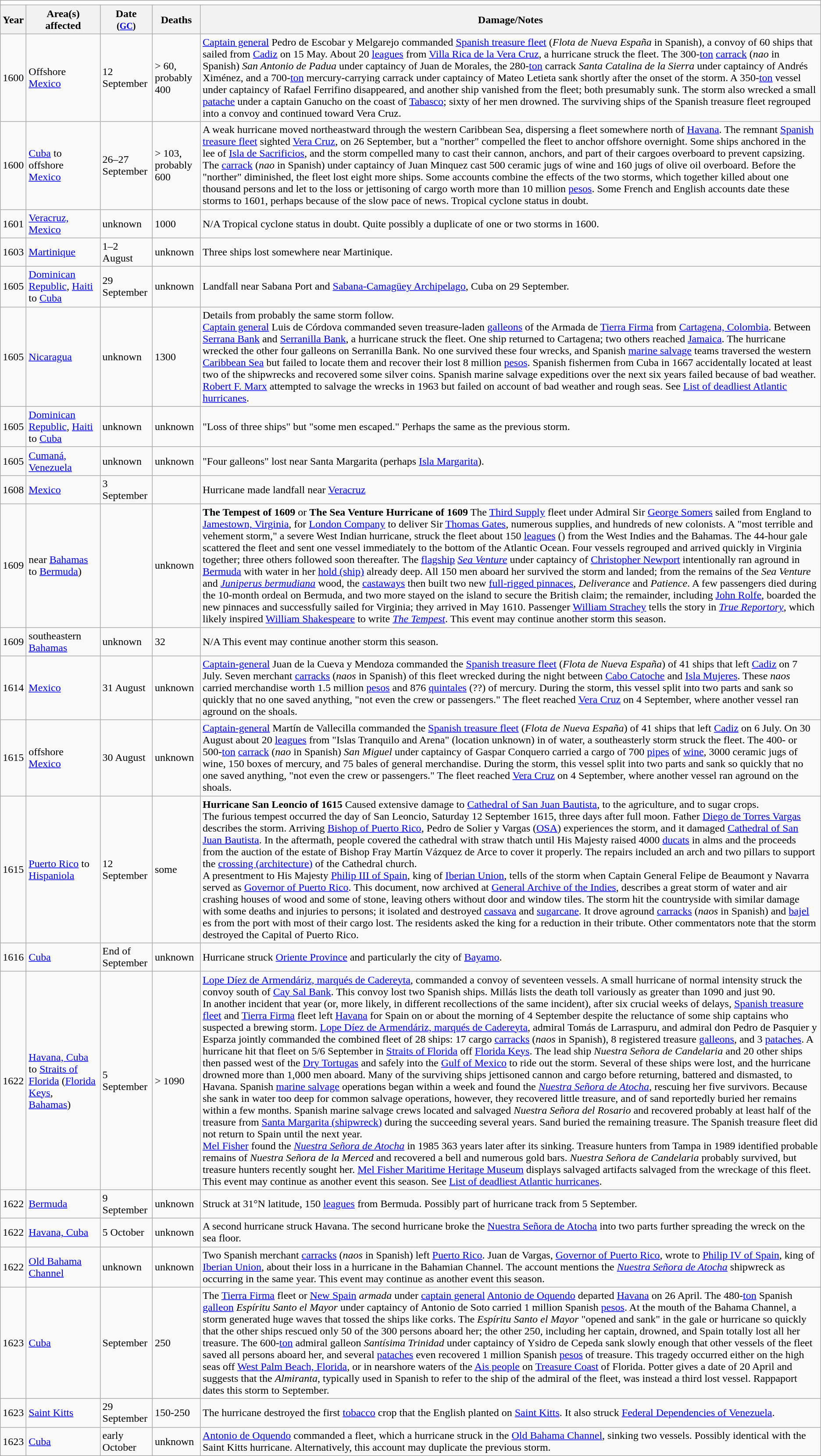<table class="wikitable">
<tr style="background:white">
<td colspan=5></td>
</tr>
<tr>
<th>Year</th>
<th>Area(s) affected</th>
<th>Date<br><small>(<a href='#'>GC</a>)</small></th>
<th>Deaths</th>
<th>Damage/Notes</th>
</tr>
<tr>
<td>1600</td>
<td>Offshore <a href='#'>Mexico</a></td>
<td>12 September</td>
<td>> 60, probably 400</td>
<td><a href='#'>Captain general</a> Pedro de Escobar y Melgarejo commanded <a href='#'>Spanish treasure fleet</a> (<em>Flota de Nueva España</em> in Spanish), a convoy of 60 ships that sailed from <a href='#'>Cadiz</a> on 15 May. About 20 <a href='#'>leagues</a> from <a href='#'>Villa Rica de la Vera Cruz</a>, a hurricane struck the fleet. The 300-<a href='#'>ton</a> <a href='#'>carrack</a> (<em>nao</em> in Spanish) <em>San Antonio de Padua</em> under captaincy of Juan de Morales, the 280-<a href='#'>ton</a> carrack <em>Santa Catalina de la Sierra</em> under captaincy of Andrés Ximénez, and a 700-<a href='#'>ton</a> mercury-carrying carrack under captaincy of Mateo Letieta sank shortly after the onset of the storm. A 350-<a href='#'>ton</a> vessel under captaincy of Rafael Ferrifino disappeared, and another ship vanished from the fleet; both presumably sunk. The storm also wrecked a small <a href='#'>patache</a> under a captain Ganucho on the coast of <a href='#'>Tabasco</a>; sixty of her men drowned. The surviving ships of the Spanish treasure fleet regrouped into a convoy and continued toward Vera Cruz.</td>
</tr>
<tr>
<td>1600</td>
<td><a href='#'>Cuba</a> to offshore <a href='#'>Mexico</a></td>
<td>26–27 September</td>
<td>> 103, probably 600</td>
<td>A weak hurricane moved northeastward through the western Caribbean Sea, dispersing a fleet somewhere north of <a href='#'>Havana</a>. The remnant <a href='#'>Spanish treasure fleet</a> sighted <a href='#'>Vera Cruz</a>, on 26 September, but a "norther" compelled the fleet to anchor offshore overnight. Some ships anchored in the lee of <a href='#'>Isla de Sacrificios</a>, and the storm compelled many to cast their cannon, anchors, and part of their cargoes overboard to prevent capsizing. The <a href='#'>carrack</a> (<em>nao</em> in Spanish) under captaincy of Juan Minquez cast 500 ceramic jugs of wine and 160 jugs of olive oil overboard. Before the "norther" diminished, the fleet lost eight more ships. Some accounts combine the effects of the two storms, which together killed about one thousand persons and let to the loss or jettisoning of cargo worth more than 10 million <a href='#'>pesos</a>. Some French and English accounts date these storms to 1601, perhaps because of the slow pace of news. Tropical cyclone status in doubt.</td>
</tr>
<tr>
<td>1601</td>
<td><a href='#'>Veracruz, Mexico</a></td>
<td>unknown</td>
<td>1000</td>
<td>N/A  Tropical cyclone status in doubt. Quite possibly a duplicate of one or two storms in 1600.</td>
</tr>
<tr>
<td>1603</td>
<td><a href='#'>Martinique</a></td>
<td>1–2 August</td>
<td>unknown</td>
<td>Three ships lost somewhere near Martinique.</td>
</tr>
<tr>
<td>1605</td>
<td><a href='#'>Dominican Republic</a>, <a href='#'>Haiti</a> to <a href='#'>Cuba</a></td>
<td>29 September</td>
<td>unknown</td>
<td>Landfall near Sabana Port and <a href='#'>Sabana-Camagüey Archipelago</a>, Cuba on 29 September.</td>
</tr>
<tr>
<td>1605</td>
<td><a href='#'>Nicaragua</a></td>
<td>unknown</td>
<td>1300</td>
<td> Details from probably the same storm follow.<br><a href='#'>Captain general</a> Luis de Córdova commanded seven treasure-laden <a href='#'>galleons</a> of the Armada de <a href='#'>Tierra Firma</a> from <a href='#'>Cartagena, Colombia</a>. Between <a href='#'>Serrana Bank</a> and <a href='#'>Serranilla Bank</a>, a hurricane struck the fleet. One ship returned to Cartagena; two others reached <a href='#'>Jamaica</a>. The hurricane wrecked the other four galleons on Serranilla Bank. No one survived these four wrecks, and Spanish <a href='#'>marine salvage</a> teams traversed the western <a href='#'>Caribbean Sea</a> but failed to locate them and recover their lost 8 million <a href='#'>pesos</a>. Spanish fishermen from Cuba in 1667 accidentally located at least two of the shipwrecks and recovered some silver coins. Spanish marine salvage expeditions over the next six years failed because of bad weather. <a href='#'>Robert F. Marx</a> attempted to salvage the wrecks in 1963 but failed on account of bad weather and rough seas. See <a href='#'>List of deadliest Atlantic hurricanes</a>.</td>
</tr>
<tr>
<td>1605</td>
<td><a href='#'>Dominican Republic</a>, <a href='#'>Haiti</a> to <a href='#'>Cuba</a></td>
<td>unknown</td>
<td>unknown</td>
<td>"Loss of three ships" but "some men escaped." Perhaps the same as the previous storm.</td>
</tr>
<tr>
<td>1605</td>
<td><a href='#'>Cumaná, Venezuela</a></td>
<td>unknown</td>
<td>unknown</td>
<td>"Four galleons" lost near Santa Margarita (perhaps <a href='#'>Isla Margarita</a>).</td>
</tr>
<tr>
<td>1608</td>
<td><a href='#'>Mexico</a></td>
<td>3 September</td>
<td></td>
<td>Hurricane made landfall near <a href='#'>Veracruz</a></td>
</tr>
<tr>
<td>1609</td>
<td>near <a href='#'>Bahamas</a> to <a href='#'>Bermuda</a>)</td>
<td></td>
<td>unknown</td>
<td><strong>The Tempest of 1609</strong> or <strong>The Sea Venture Hurricane of 1609</strong> The <a href='#'>Third Supply</a> fleet under Admiral Sir <a href='#'>George Somers</a> sailed from England to <a href='#'>Jamestown, Virginia</a>, for <a href='#'>London Company</a> to deliver Sir <a href='#'>Thomas Gates</a>, numerous supplies, and hundreds of new colonists. A "most terrible and vehement storm," a severe West Indian hurricane, struck the fleet about 150 <a href='#'>leagues</a> () from the West Indies and the Bahamas. The 44-hour gale scattered the fleet and sent one vessel immediately to the bottom of the Atlantic Ocean. Four vessels regrouped and arrived quickly in Virginia together; three others followed soon thereafter. The <a href='#'>flagship</a> <em><a href='#'>Sea Venture</a></em> under captaincy of <a href='#'>Christopher Newport</a> intentionally ran aground in <a href='#'>Bermuda</a> with water in her <a href='#'>hold (ship)</a> already  deep. All 150 men aboard her survived the storm and landed; from the remains of the <em>Sea Venture</em> and <em><a href='#'>Juniperus bermudiana</a></em> wood, the <a href='#'>castaways</a> then built two new <a href='#'>full-rigged pinnaces</a>, <em>Deliverance</em> and <em>Patience</em>. A few passengers died during the 10-month ordeal on Bermuda, and two more stayed on the island to secure the British claim; the remainder, including <a href='#'>John Rolfe</a>, boarded the new pinnaces and successfully sailed for Virginia; they arrived in May 1610. Passenger <a href='#'>William Strachey</a> tells the story in <em><a href='#'>True Reportory</a></em>, which likely inspired <a href='#'>William Shakespeare</a> to write <em><a href='#'>The Tempest</a></em>. This event may continue another storm this season.</td>
</tr>
<tr>
<td>1609</td>
<td>southeastern <a href='#'>Bahamas</a></td>
<td>unknown</td>
<td>32</td>
<td>N/A  This event may continue another storm this season.</td>
</tr>
<tr>
<td>1614</td>
<td><a href='#'>Mexico</a></td>
<td>31 August</td>
<td>unknown</td>
<td><a href='#'>Captain-general</a> Juan de la Cueva y Mendoza commanded the <a href='#'>Spanish treasure fleet</a> (<em>Flota de Nueva España</em>) of 41 ships that left <a href='#'>Cadiz</a> on 7 July. Seven merchant <a href='#'>carracks</a> (<em>naos</em> in Spanish) of this fleet wrecked during the night between <a href='#'>Cabo Catoche</a> and <a href='#'>Isla Mujeres</a>. These <em>naos</em> carried merchandise worth 1.5 million <a href='#'>pesos</a> and 876 <a href='#'>quintales</a> (??) of mercury. During the storm, this vessel split into two parts and sank so quickly that no one saved anything, "not even the crew or passengers." The fleet reached <a href='#'>Vera Cruz</a> on 4 September, where another vessel ran aground on the shoals.</td>
</tr>
<tr>
<td>1615</td>
<td>offshore <a href='#'>Mexico</a></td>
<td>30 August</td>
<td>unknown</td>
<td><a href='#'>Captain-general</a> Martín de Vallecilla commanded the <a href='#'>Spanish treasure fleet</a> (<em>Flota de Nueva España</em>) of 41 ships that left <a href='#'>Cadiz</a> on 6 July. On 30 August about 20 <a href='#'>leagues</a> from "Islas Tranquilo and Arena" (location unknown) in  of water, a southeasterly storm struck the fleet. The 400- or 500-<a href='#'>ton</a> <a href='#'>carrack</a> (<em>nao</em> in Spanish) <em>San Miguel</em> under captaincy of Gaspar Conquero carried a cargo of 700 <a href='#'>pipes</a> of <a href='#'>wine</a>, 3000 ceramic jugs of wine, 150 boxes of mercury, and 75 bales of general merchandise. During the storm, this vessel split into two parts and sank so quickly that no one saved anything, "not even the crew or passengers." The fleet reached <a href='#'>Vera Cruz</a> on 4 September, where another vessel ran aground on the shoals.</td>
</tr>
<tr>
<td>1615</td>
<td><a href='#'>Puerto Rico</a> to <a href='#'>Hispaniola</a></td>
<td>12 September</td>
<td>some</td>
<td><strong>Hurricane San Leoncio of 1615</strong> Caused extensive damage to <a href='#'>Cathedral of San Juan Bautista</a>, to the agriculture, and to sugar crops.<br>The furious tempest occurred the day of San Leoncio, Saturday 12 September 1615, three days after full moon. Father <a href='#'>Diego de Torres Vargas</a> describes the storm. Arriving <a href='#'>Bishop of Puerto Rico</a>, Pedro de Solier y Vargas (<a href='#'>OSA</a>) experiences the storm, and it damaged <a href='#'>Cathedral of San Juan Bautista</a>. In the aftermath, people covered the cathedral with straw thatch until His Majesty raised 4000 <a href='#'>ducats</a> in alms and the proceeds from the auction of the estate of Bishop Fray Martín Vázquez de Arce to cover it properly. The repairs included an arch and two pillars to support the <a href='#'>crossing (architecture)</a> of the Cathedral church.<br>A presentment to His Majesty <a href='#'>Philip III of Spain</a>, king of <a href='#'>Iberian Union</a>, tells of the storm when Captain General Felipe de Beaumont y Navarra served as <a href='#'>Governor of Puerto Rico</a>. This document, now archived at <a href='#'>General Archive of the Indies</a>, describes a great storm of water and air crashing houses of wood and some of stone, leaving others without door and window tiles. The storm hit the countryside with similar damage with some deaths and injuries to persons; it isolated and destroyed <a href='#'>cassava</a> and <a href='#'>sugarcane</a>. It drove aground <a href='#'>carracks</a> (<em>naos</em> in Spanish) and <a href='#'>bajel</a> es from the port with most of their cargo lost. The residents asked the king for a reduction in their tribute. Other commentators note that the storm destroyed the Capital of Puerto Rico.</td>
</tr>
<tr>
<td>1616</td>
<td><a href='#'>Cuba</a></td>
<td>End of September</td>
<td>unknown</td>
<td>Hurricane struck <a href='#'>Oriente Province</a> and particularly the city of <a href='#'>Bayamo</a>.</td>
</tr>
<tr>
<td>1622</td>
<td><a href='#'>Havana, Cuba</a> to <a href='#'>Straits of Florida</a> (<a href='#'>Florida Keys</a>, <a href='#'>Bahamas</a>)</td>
<td>5 September</td>
<td>> 1090</td>
<td><a href='#'>Lope Díez de Armendáriz, marqués de Cadereyta</a>, commanded a convoy of seventeen vessels. A small hurricane of normal intensity struck the convoy south of <a href='#'>Cay Sal Bank</a>. This convoy lost two Spanish ships. Millás lists the death toll variously as greater than 1090 and just 90.<br>In another incident that year (or, more likely, in different recollections of the same incident), after six crucial weeks of delays, <a href='#'>Spanish treasure fleet</a> and <a href='#'>Tierra Firma</a> fleet left <a href='#'>Havana</a> for Spain on or about the morning of 4 September despite the reluctance of some ship captains who suspected a brewing storm. <a href='#'>Lope Díez de Armendáriz, marqués de Cadereyta</a>, admiral Tomás de Larraspuru, and admiral don Pedro de Pasquier y Esparza jointly commanded the combined fleet of 28 ships: 17 cargo <a href='#'>carracks</a> (<em>naos</em> in Spanish), 8 registered treasure <a href='#'>galleons</a>, and 3 <a href='#'>pataches</a>. A hurricane hit that fleet on 5/6 September in <a href='#'>Straits of Florida</a> off <a href='#'>Florida Keys</a>. The lead ship <em>Nuestra Señora de Candelaria</em> and 20 other ships then passed west of the <a href='#'>Dry Tortugas</a> and safely into the <a href='#'>Gulf of Mexico</a> to ride out the storm. Several of these ships were lost, and the hurricane drowned more than 1,000 men aboard. Many of the surviving ships jettisoned cannon and cargo before returning, battered and dismasted, to Havana. Spanish <a href='#'>marine salvage</a> operations began within a week and found the <em><a href='#'>Nuestra Señora de Atocha</a></em>, rescuing her five survivors. Because she sank in water too deep for common salvage operations, however, they recovered little treasure, and  of sand reportedly buried her remains within a few months. Spanish marine salvage crews located and salvaged <em>Nuestra Señora del Rosario</em> and recovered probably at least half of the treasure from <a href='#'>Santa Margarita (shipwreck)</a> during the succeeding several years. Sand buried the remaining treasure. The Spanish treasure fleet did not return to Spain until the next year.<br><a href='#'>Mel Fisher</a> found the <em><a href='#'>Nuestra Señora de Atocha</a></em> in 1985 363 years later after its sinking. Treasure hunters from Tampa in 1989 identified probable remains of <em>Nuestra Señora de la Merced</em> and recovered a bell and numerous gold bars. <em>Nuestra Señora de Candelaria</em> probably survived, but treasure hunters recently sought her. <a href='#'>Mel Fisher Maritime Heritage Museum</a> displays salvaged artifacts salvaged from the wreckage of this fleet. This event may continue as another event this season. See <a href='#'>List of deadliest Atlantic hurricanes</a>.</td>
</tr>
<tr>
<td>1622</td>
<td><a href='#'>Bermuda</a></td>
<td>9 September</td>
<td>unknown</td>
<td>Struck at 31°N latitude, 150 <a href='#'>leagues</a> from Bermuda. Possibly part of hurricane track from 5 September.</td>
</tr>
<tr>
<td>1622</td>
<td><a href='#'>Havana, Cuba</a></td>
<td>5 October</td>
<td>unknown</td>
<td>A second hurricane struck Havana. The second hurricane broke the <a href='#'>Nuestra Señora de Atocha</a> into two parts further spreading the wreck on the sea floor.</td>
</tr>
<tr>
<td>1622</td>
<td><a href='#'>Old Bahama Channel</a></td>
<td>unknown</td>
<td>unknown</td>
<td>Two Spanish merchant <a href='#'>carracks</a> (<em>naos</em> in Spanish) left <a href='#'>Puerto Rico</a>. Juan de Vargas, <a href='#'>Governor of Puerto Rico</a>, wrote to <a href='#'>Philip IV of Spain</a>, king of <a href='#'>Iberian Union</a>, about their loss in a hurricane in the Bahamian Channel. The account mentions the <em><a href='#'>Nuestra Señora de Atocha</a></em> shipwreck as occurring in the same year. This event may continue as another event this season.</td>
</tr>
<tr>
<td>1623</td>
<td><a href='#'>Cuba</a></td>
<td>September</td>
<td>250</td>
<td>The <a href='#'>Tierra Firma</a> fleet or <a href='#'>New Spain</a> <em>armada</em> under <a href='#'>captain general</a> <a href='#'>Antonio de Oquendo</a> departed <a href='#'>Havana</a> on 26 April. The 480-<a href='#'>ton</a> Spanish <a href='#'>galleon</a> <em>Espíritu Santo el Mayor</em> under captaincy of Antonio de Soto carried 1 million Spanish <a href='#'>pesos</a>. At the mouth of the Bahama Channel, a storm generated huge waves that tossed the ships like corks. The <em>Espíritu Santo el Mayor</em> "opened and sank" in the gale or hurricane so quickly that the other ships rescued only 50 of the 300 persons aboard her; the other 250, including her captain, drowned, and Spain totally lost all her treasure. The 600-<a href='#'>ton</a> admiral galleon <em>Santísima Trinidad</em> under captaincy of Ysidro de Cepeda sank slowly enough that other vessels of the fleet saved all persons aboard her, and several <a href='#'>pataches</a> even recovered 1 million Spanish <a href='#'>pesos</a> of treasure. This tragedy occurred either on the high seas off <a href='#'>West Palm Beach, Florida</a>, or in nearshore waters of the <a href='#'>Ais people</a> on <a href='#'>Treasure Coast</a> of Florida. Potter gives a date of 20 April and suggests that the <em>Almiranta</em>, typically used in Spanish to refer to the ship of the admiral of the fleet, was instead a third lost vessel. Rappaport dates this storm to September.</td>
</tr>
<tr>
<td>1623</td>
<td><a href='#'>Saint Kitts</a></td>
<td>29 September</td>
<td>150-250</td>
<td>The hurricane destroyed the first <a href='#'>tobacco</a> crop that the English planted on <a href='#'>Saint Kitts</a>. It also struck <a href='#'>Federal Dependencies of Venezuela</a>.</td>
</tr>
<tr>
<td>1623</td>
<td><a href='#'>Cuba</a></td>
<td>early October</td>
<td>unknown</td>
<td><a href='#'>Antonio de Oquendo</a> commanded a fleet, which a hurricane struck in the <a href='#'>Old Bahama Channel</a>, sinking two vessels. Possibly identical with the Saint Kitts hurricane. Alternatively, this account may duplicate the previous storm.</td>
</tr>
</table>
